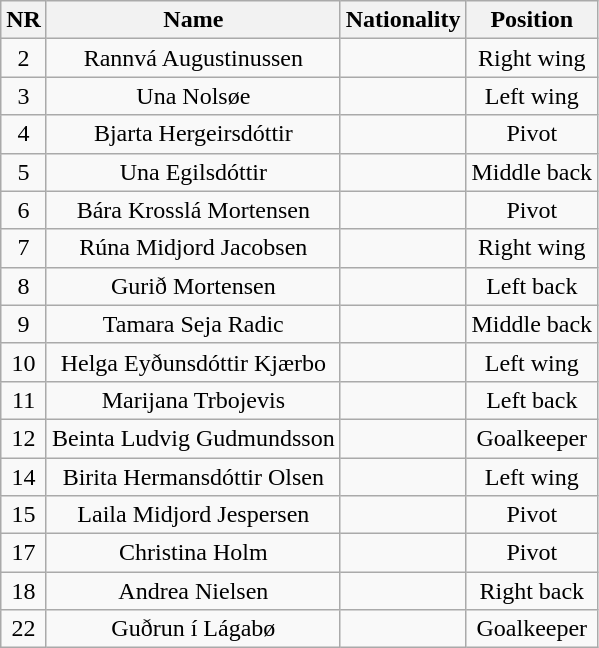<table class="wikitable" style="text-align: center;">
<tr>
<th>NR</th>
<th>Name</th>
<th>Nationality</th>
<th>Position</th>
</tr>
<tr>
<td>2</td>
<td>Rannvá Augustinussen</td>
<td></td>
<td>Right wing</td>
</tr>
<tr>
<td>3</td>
<td>Una Nolsøe</td>
<td></td>
<td>Left wing</td>
</tr>
<tr>
<td>4</td>
<td>Bjarta Hergeirsdóttir</td>
<td></td>
<td>Pivot</td>
</tr>
<tr>
<td>5</td>
<td>Una Egilsdóttir</td>
<td></td>
<td>Middle back</td>
</tr>
<tr>
<td>6</td>
<td>Bára Krosslá Mortensen</td>
<td></td>
<td>Pivot</td>
</tr>
<tr>
<td>7</td>
<td>Rúna Midjord Jacobsen</td>
<td></td>
<td>Right wing</td>
</tr>
<tr>
<td>8</td>
<td>Gurið Mortensen</td>
<td></td>
<td>Left back</td>
</tr>
<tr>
<td>9</td>
<td>Tamara Seja Radic</td>
<td></td>
<td>Middle back</td>
</tr>
<tr>
<td>10</td>
<td>Helga Eyðunsdóttir Kjærbo</td>
<td></td>
<td>Left wing</td>
</tr>
<tr>
<td>11</td>
<td>Marijana Trbojevis</td>
<td></td>
<td>Left back</td>
</tr>
<tr>
<td>12</td>
<td>Beinta Ludvig Gudmundsson</td>
<td></td>
<td>Goalkeeper</td>
</tr>
<tr>
<td>14</td>
<td>Birita Hermansdóttir Olsen</td>
<td></td>
<td>Left wing</td>
</tr>
<tr>
<td>15</td>
<td>Laila Midjord Jespersen</td>
<td></td>
<td>Pivot</td>
</tr>
<tr>
<td>17</td>
<td>Christina Holm</td>
<td></td>
<td>Pivot</td>
</tr>
<tr>
<td>18</td>
<td>Andrea Nielsen</td>
<td></td>
<td>Right back</td>
</tr>
<tr>
<td>22</td>
<td>Guðrun í Lágabø</td>
<td></td>
<td>Goalkeeper</td>
</tr>
</table>
